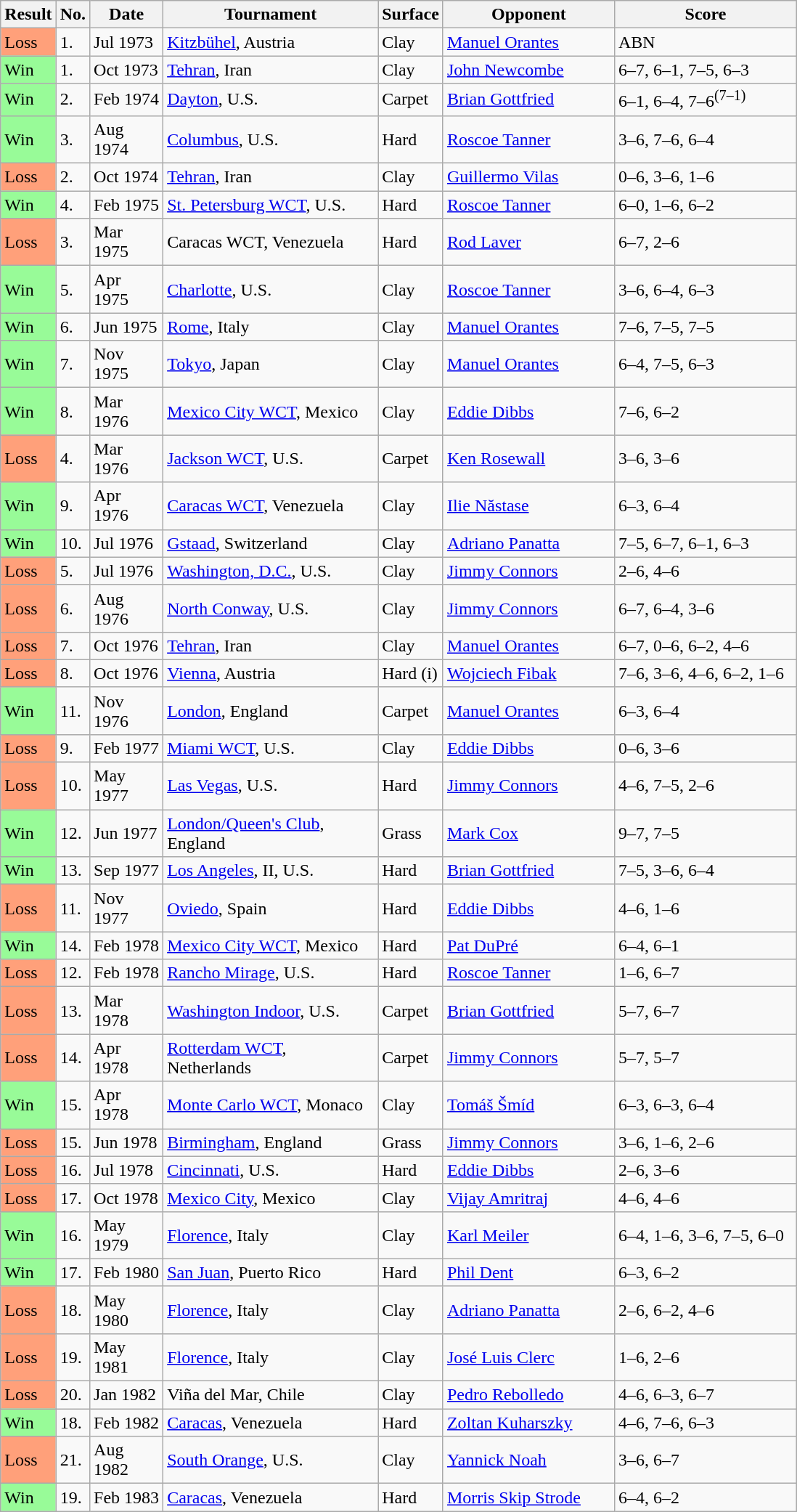<table class="sortable wikitable">
<tr>
<th style="width:40px">Result</th>
<th style="width:20px" class="unsortable">No.</th>
<th style="width:60px">Date</th>
<th style="width:190px">Tournament</th>
<th style="width:50px">Surface</th>
<th style="width:150px">Opponent</th>
<th style="width:160px" class="unsortable">Score</th>
</tr>
<tr>
<td style="background:#ffa07a;">Loss</td>
<td>1.</td>
<td>Jul 1973</td>
<td><a href='#'>Kitzbühel</a>, Austria</td>
<td>Clay</td>
<td> <a href='#'>Manuel Orantes</a></td>
<td>ABN</td>
</tr>
<tr>
<td style="background:#98fb98;">Win</td>
<td>1.</td>
<td>Oct 1973</td>
<td><a href='#'>Tehran</a>, Iran</td>
<td>Clay</td>
<td> <a href='#'>John Newcombe</a></td>
<td>6–7, 6–1, 7–5, 6–3</td>
</tr>
<tr>
<td style="background:#98fb98;">Win</td>
<td>2.</td>
<td>Feb 1974</td>
<td><a href='#'>Dayton</a>, U.S.</td>
<td>Carpet</td>
<td> <a href='#'>Brian Gottfried</a></td>
<td>6–1, 6–4, 7–6<sup>(7–1)</sup></td>
</tr>
<tr>
<td style="background:#98fb98;">Win</td>
<td>3.</td>
<td>Aug 1974</td>
<td><a href='#'>Columbus</a>, U.S.</td>
<td>Hard</td>
<td> <a href='#'>Roscoe Tanner</a></td>
<td>3–6, 7–6, 6–4</td>
</tr>
<tr>
<td style="background:#ffa07a;">Loss</td>
<td>2.</td>
<td>Oct 1974</td>
<td><a href='#'>Tehran</a>, Iran</td>
<td>Clay</td>
<td> <a href='#'>Guillermo Vilas</a></td>
<td>0–6, 3–6, 1–6</td>
</tr>
<tr>
<td style="background:#98fb98;">Win</td>
<td>4.</td>
<td>Feb 1975</td>
<td><a href='#'>St. Petersburg WCT</a>, U.S.</td>
<td>Hard</td>
<td> <a href='#'>Roscoe Tanner</a></td>
<td>6–0, 1–6, 6–2</td>
</tr>
<tr>
<td style="background:#ffa07a;">Loss</td>
<td>3.</td>
<td>Mar 1975</td>
<td>Caracas WCT, Venezuela</td>
<td>Hard</td>
<td> <a href='#'>Rod Laver</a></td>
<td>6–7, 2–6</td>
</tr>
<tr>
<td style="background:#98fb98;">Win</td>
<td>5.</td>
<td>Apr 1975</td>
<td><a href='#'>Charlotte</a>, U.S.</td>
<td>Clay</td>
<td> <a href='#'>Roscoe Tanner</a></td>
<td>3–6, 6–4, 6–3</td>
</tr>
<tr>
<td style="background:#98fb98;">Win</td>
<td>6.</td>
<td>Jun 1975</td>
<td><a href='#'>Rome</a>, Italy</td>
<td>Clay</td>
<td> <a href='#'>Manuel Orantes</a></td>
<td>7–6, 7–5, 7–5</td>
</tr>
<tr>
<td style="background:#98fb98;">Win</td>
<td>7.</td>
<td>Nov 1975</td>
<td><a href='#'>Tokyo</a>, Japan</td>
<td>Clay</td>
<td> <a href='#'>Manuel Orantes</a></td>
<td>6–4, 7–5, 6–3</td>
</tr>
<tr>
<td style="background:#98fb98;">Win</td>
<td>8.</td>
<td>Mar 1976</td>
<td><a href='#'>Mexico City WCT</a>, Mexico</td>
<td>Clay</td>
<td> <a href='#'>Eddie Dibbs</a></td>
<td>7–6, 6–2</td>
</tr>
<tr>
<td style="background:#ffa07a;">Loss</td>
<td>4.</td>
<td>Mar 1976</td>
<td><a href='#'>Jackson WCT</a>, U.S.</td>
<td>Carpet</td>
<td> <a href='#'>Ken Rosewall</a></td>
<td>3–6, 3–6</td>
</tr>
<tr>
<td style="background:#98fb98;">Win</td>
<td>9.</td>
<td>Apr 1976</td>
<td><a href='#'>Caracas WCT</a>, Venezuela</td>
<td>Clay</td>
<td> <a href='#'>Ilie Năstase</a></td>
<td>6–3, 6–4</td>
</tr>
<tr>
<td style="background:#98fb98;">Win</td>
<td>10.</td>
<td>Jul 1976</td>
<td><a href='#'>Gstaad</a>, Switzerland</td>
<td>Clay</td>
<td> <a href='#'>Adriano Panatta</a></td>
<td>7–5, 6–7, 6–1, 6–3</td>
</tr>
<tr>
<td style="background:#ffa07a;">Loss</td>
<td>5.</td>
<td>Jul 1976</td>
<td><a href='#'>Washington, D.C.</a>, U.S.</td>
<td>Clay</td>
<td> <a href='#'>Jimmy Connors</a></td>
<td>2–6, 4–6</td>
</tr>
<tr>
<td style="background:#ffa07a;">Loss</td>
<td>6.</td>
<td>Aug 1976</td>
<td><a href='#'>North Conway</a>, U.S.</td>
<td>Clay</td>
<td> <a href='#'>Jimmy Connors</a></td>
<td>6–7, 6–4, 3–6</td>
</tr>
<tr>
<td style="background:#ffa07a;">Loss</td>
<td>7.</td>
<td>Oct 1976</td>
<td><a href='#'>Tehran</a>, Iran</td>
<td>Clay</td>
<td> <a href='#'>Manuel Orantes</a></td>
<td>6–7, 0–6, 6–2, 4–6</td>
</tr>
<tr>
<td style="background:#ffa07a;">Loss</td>
<td>8.</td>
<td>Oct 1976</td>
<td><a href='#'>Vienna</a>, Austria</td>
<td>Hard (i)</td>
<td> <a href='#'>Wojciech Fibak</a></td>
<td>7–6, 3–6, 4–6, 6–2, 1–6</td>
</tr>
<tr>
<td style="background:#98fb98;">Win</td>
<td>11.</td>
<td>Nov 1976</td>
<td><a href='#'>London</a>, England</td>
<td>Carpet</td>
<td> <a href='#'>Manuel Orantes</a></td>
<td>6–3, 6–4</td>
</tr>
<tr>
<td style="background:#ffa07a;">Loss</td>
<td>9.</td>
<td>Feb 1977</td>
<td><a href='#'>Miami WCT</a>, U.S.</td>
<td>Clay</td>
<td> <a href='#'>Eddie Dibbs</a></td>
<td>0–6, 3–6</td>
</tr>
<tr>
<td style="background:#ffa07a;">Loss</td>
<td>10.</td>
<td>May 1977</td>
<td><a href='#'>Las Vegas</a>, U.S.</td>
<td>Hard</td>
<td> <a href='#'>Jimmy Connors</a></td>
<td>4–6, 7–5, 2–6</td>
</tr>
<tr>
<td style="background:#98fb98;">Win</td>
<td>12.</td>
<td>Jun 1977</td>
<td><a href='#'>London/Queen's Club</a>, England</td>
<td>Grass</td>
<td> <a href='#'>Mark Cox</a></td>
<td>9–7, 7–5</td>
</tr>
<tr>
<td style="background:#98fb98;">Win</td>
<td>13.</td>
<td>Sep 1977</td>
<td><a href='#'>Los Angeles</a>, II, U.S.</td>
<td>Hard</td>
<td> <a href='#'>Brian Gottfried</a></td>
<td>7–5, 3–6, 6–4</td>
</tr>
<tr>
<td style="background:#ffa07a;">Loss</td>
<td>11.</td>
<td>Nov 1977</td>
<td><a href='#'>Oviedo</a>, Spain</td>
<td>Hard</td>
<td> <a href='#'>Eddie Dibbs</a></td>
<td>4–6, 1–6</td>
</tr>
<tr>
<td style="background:#98fb98;">Win</td>
<td>14.</td>
<td>Feb 1978</td>
<td><a href='#'>Mexico City WCT</a>, Mexico</td>
<td>Hard</td>
<td> <a href='#'>Pat DuPré</a></td>
<td>6–4, 6–1</td>
</tr>
<tr>
<td style="background:#ffa07a;">Loss</td>
<td>12.</td>
<td>Feb 1978</td>
<td><a href='#'>Rancho Mirage</a>, U.S.</td>
<td>Hard</td>
<td> <a href='#'>Roscoe Tanner</a></td>
<td>1–6, 6–7</td>
</tr>
<tr>
<td style="background:#ffa07a;">Loss</td>
<td>13.</td>
<td>Mar 1978</td>
<td><a href='#'>Washington Indoor</a>, U.S.</td>
<td>Carpet</td>
<td> <a href='#'>Brian Gottfried</a></td>
<td>5–7, 6–7</td>
</tr>
<tr>
<td style="background:#ffa07a;">Loss</td>
<td>14.</td>
<td>Apr 1978</td>
<td><a href='#'>Rotterdam WCT</a>, Netherlands</td>
<td>Carpet</td>
<td> <a href='#'>Jimmy Connors</a></td>
<td>5–7, 5–7</td>
</tr>
<tr>
<td style="background:#98fb98;">Win</td>
<td>15.</td>
<td>Apr 1978</td>
<td><a href='#'>Monte Carlo WCT</a>, Monaco</td>
<td>Clay</td>
<td> <a href='#'>Tomáš Šmíd</a></td>
<td>6–3, 6–3, 6–4</td>
</tr>
<tr>
<td style="background:#ffa07a;">Loss</td>
<td>15.</td>
<td>Jun 1978</td>
<td><a href='#'>Birmingham</a>, England</td>
<td>Grass</td>
<td> <a href='#'>Jimmy Connors</a></td>
<td>3–6, 1–6, 2–6</td>
</tr>
<tr>
<td style="background:#ffa07a;">Loss</td>
<td>16.</td>
<td>Jul 1978</td>
<td><a href='#'>Cincinnati</a>, U.S.</td>
<td>Hard</td>
<td> <a href='#'>Eddie Dibbs</a></td>
<td>2–6, 3–6</td>
</tr>
<tr>
<td style="background:#ffa07a;">Loss</td>
<td>17.</td>
<td>Oct 1978</td>
<td><a href='#'>Mexico City</a>, Mexico</td>
<td>Clay</td>
<td> <a href='#'>Vijay Amritraj</a></td>
<td>4–6, 4–6</td>
</tr>
<tr>
<td style="background:#98fb98;">Win</td>
<td>16.</td>
<td>May 1979</td>
<td><a href='#'>Florence</a>, Italy</td>
<td>Clay</td>
<td> <a href='#'>Karl Meiler</a></td>
<td>6–4, 1–6, 3–6, 7–5, 6–0</td>
</tr>
<tr>
<td style="background:#98fb98;">Win</td>
<td>17.</td>
<td>Feb 1980</td>
<td><a href='#'>San Juan</a>, Puerto Rico</td>
<td>Hard</td>
<td> <a href='#'>Phil Dent</a></td>
<td>6–3, 6–2</td>
</tr>
<tr>
<td style="background:#ffa07a;">Loss</td>
<td>18.</td>
<td>May 1980</td>
<td><a href='#'>Florence</a>, Italy</td>
<td>Clay</td>
<td> <a href='#'>Adriano Panatta</a></td>
<td>2–6, 6–2, 4–6</td>
</tr>
<tr>
<td style="background:#ffa07a;">Loss</td>
<td>19.</td>
<td>May 1981</td>
<td><a href='#'>Florence</a>, Italy</td>
<td>Clay</td>
<td> <a href='#'>José Luis Clerc</a></td>
<td>1–6, 2–6</td>
</tr>
<tr>
<td style="background:#ffa07a;">Loss</td>
<td>20.</td>
<td>Jan 1982</td>
<td>Viña del Mar, Chile</td>
<td>Clay</td>
<td> <a href='#'>Pedro Rebolledo</a></td>
<td>4–6, 6–3, 6–7</td>
</tr>
<tr>
<td style="background:#98fb98;">Win</td>
<td>18.</td>
<td>Feb 1982</td>
<td><a href='#'>Caracas</a>, Venezuela</td>
<td>Hard</td>
<td> <a href='#'>Zoltan Kuharszky</a></td>
<td>4–6, 7–6, 6–3</td>
</tr>
<tr>
<td style="background:#ffa07a;">Loss</td>
<td>21.</td>
<td>Aug 1982</td>
<td><a href='#'>South Orange</a>, U.S.</td>
<td>Clay</td>
<td> <a href='#'>Yannick Noah</a></td>
<td>3–6, 6–7</td>
</tr>
<tr>
<td style="background:#98fb98;">Win</td>
<td>19.</td>
<td>Feb 1983</td>
<td><a href='#'>Caracas</a>, Venezuela</td>
<td>Hard</td>
<td> <a href='#'>Morris Skip Strode</a></td>
<td>6–4, 6–2</td>
</tr>
</table>
